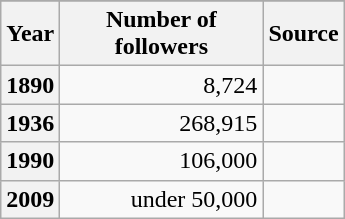<table class="wikitable plainrowheaders col3center" style="text-align:right;">
<tr>
</tr>
<tr>
<th scope="col">Year</th>
<th scope="col" style="max-width: 8em;">Number of followers</th>
<th scope="col">Source</th>
</tr>
<tr>
<th scope="row">1890</th>
<td>8,724</td>
<td></td>
</tr>
<tr>
<th scope="row">1936</th>
<td>268,915</td>
<td></td>
</tr>
<tr>
<th scope="row">1990</th>
<td> 106,000</td>
<td></td>
</tr>
<tr>
<th scope="row">2009</th>
<td>under 50,000</td>
<td></td>
</tr>
</table>
